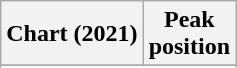<table class="wikitable sortable plainrowheaders" style="text-align:center">
<tr>
<th scope="col">Chart (2021)</th>
<th scope="col">Peak<br>position</th>
</tr>
<tr>
</tr>
<tr>
</tr>
<tr>
</tr>
<tr>
</tr>
</table>
